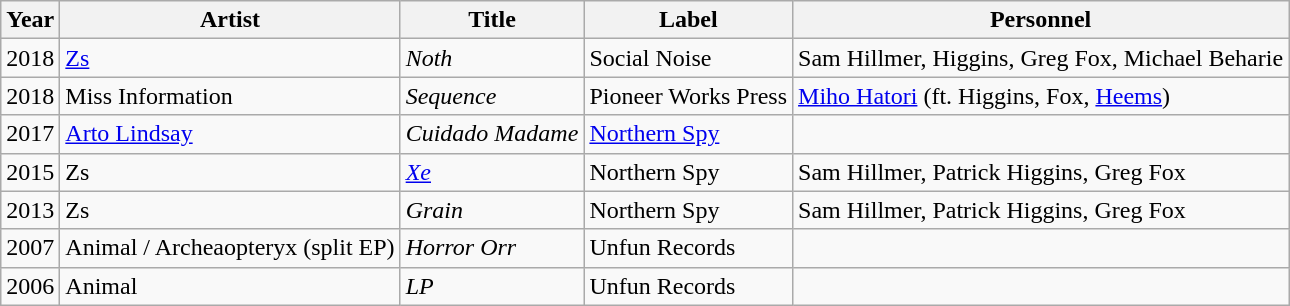<table class="wikitable sortable">
<tr>
<th>Year</th>
<th>Artist</th>
<th>Title</th>
<th>Label</th>
<th>Personnel</th>
</tr>
<tr>
<td>2018</td>
<td><a href='#'>Zs</a></td>
<td><em>Noth</em></td>
<td>Social Noise</td>
<td>Sam Hillmer, Higgins, Greg Fox, Michael Beharie</td>
</tr>
<tr>
<td>2018</td>
<td>Miss Information</td>
<td><em>Sequence</em></td>
<td>Pioneer Works Press</td>
<td><a href='#'>Miho Hatori</a> (ft. Higgins, Fox, <a href='#'>Heems</a>)</td>
</tr>
<tr>
<td>2017</td>
<td><a href='#'>Arto Lindsay</a></td>
<td><em>Cuidado Madame</em></td>
<td><a href='#'>Northern Spy</a></td>
<td></td>
</tr>
<tr>
<td>2015</td>
<td>Zs</td>
<td><em><a href='#'>Xe</a></em></td>
<td>Northern Spy</td>
<td>Sam Hillmer, Patrick Higgins, Greg Fox</td>
</tr>
<tr>
<td>2013</td>
<td>Zs</td>
<td><em>Grain</em></td>
<td>Northern Spy</td>
<td>Sam Hillmer, Patrick Higgins, Greg Fox</td>
</tr>
<tr>
<td>2007</td>
<td>Animal / Archeaopteryx (split EP)</td>
<td><em>Horror Orr</em></td>
<td>Unfun Records</td>
<td></td>
</tr>
<tr>
<td>2006</td>
<td>Animal</td>
<td><em>LP</em></td>
<td>Unfun Records</td>
<td></td>
</tr>
</table>
